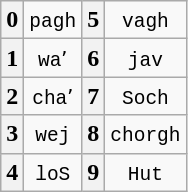<table class="wikitable" style="float:left; text-align:center">
<tr>
<th>0</th>
<td><code>pagh</code></td>
<th>5</th>
<td><code>vagh</code></td>
</tr>
<tr>
<th>1</th>
<td><code>waʼ</code></td>
<th>6</th>
<td><code>jav</code></td>
</tr>
<tr>
<th>2</th>
<td><code>chaʼ</code></td>
<th>7</th>
<td><code>Soch</code></td>
</tr>
<tr>
<th>3</th>
<td><code>wej</code></td>
<th>8</th>
<td><code>chorgh</code></td>
</tr>
<tr>
<th>4</th>
<td><code>loS</code></td>
<th>9</th>
<td><code>Hut</code></td>
</tr>
</table>
